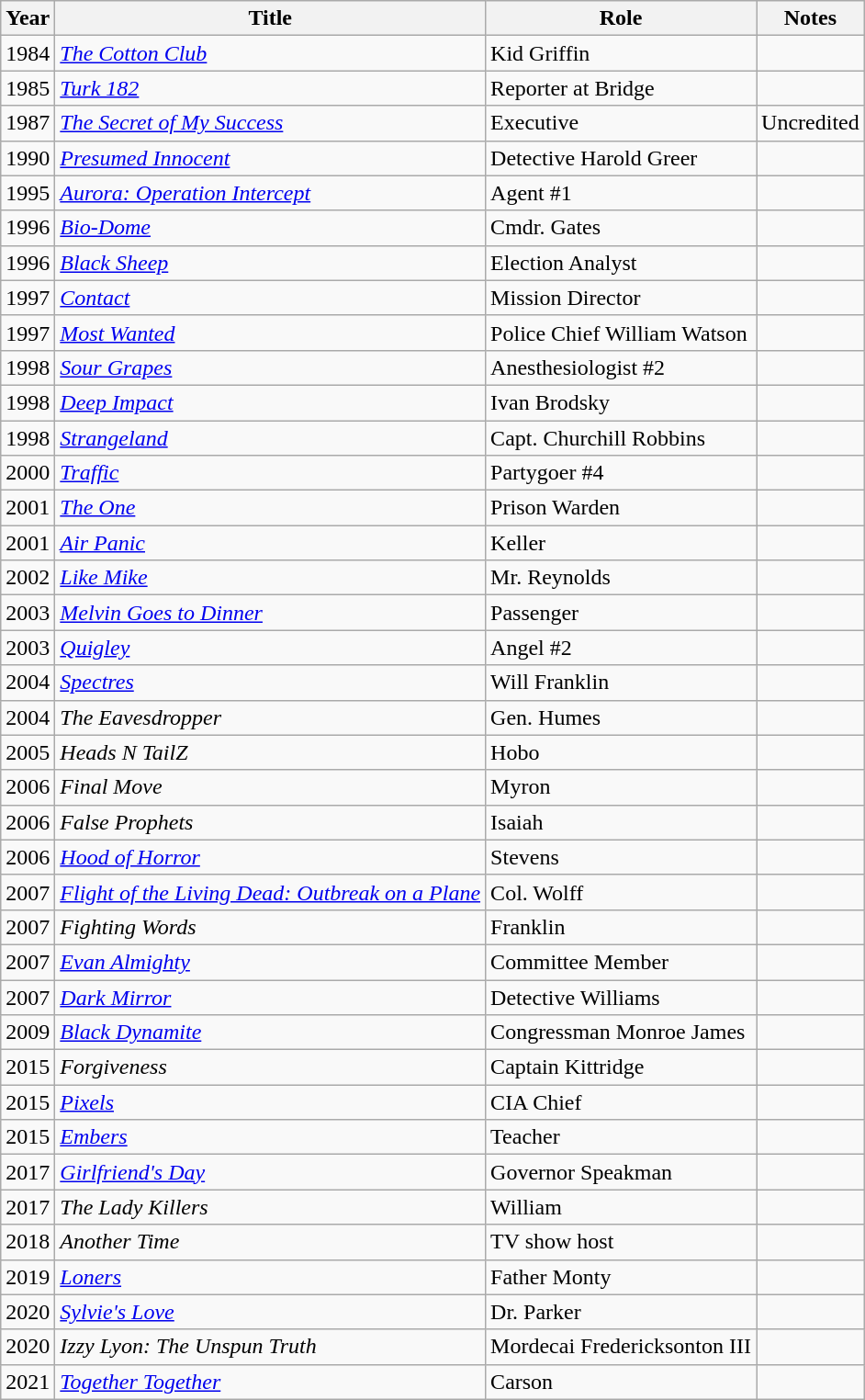<table class="wikitable sortable">
<tr>
<th>Year</th>
<th>Title</th>
<th>Role</th>
<th>Notes</th>
</tr>
<tr>
<td>1984</td>
<td><a href='#'><em>The Cotton Club</em></a></td>
<td>Kid Griffin</td>
<td></td>
</tr>
<tr>
<td>1985</td>
<td><em><a href='#'>Turk 182</a></em></td>
<td>Reporter at Bridge</td>
<td></td>
</tr>
<tr>
<td>1987</td>
<td><a href='#'><em>The Secret of My Success</em></a></td>
<td>Executive</td>
<td>Uncredited</td>
</tr>
<tr>
<td>1990</td>
<td><a href='#'><em>Presumed Innocent</em></a></td>
<td>Detective Harold Greer</td>
<td></td>
</tr>
<tr>
<td>1995</td>
<td><em><a href='#'>Aurora: Operation Intercept</a></em></td>
<td>Agent #1</td>
<td></td>
</tr>
<tr>
<td>1996</td>
<td><em><a href='#'>Bio-Dome</a></em></td>
<td>Cmdr. Gates</td>
<td></td>
</tr>
<tr>
<td>1996</td>
<td><a href='#'><em>Black Sheep</em></a></td>
<td>Election Analyst</td>
<td></td>
</tr>
<tr>
<td>1997</td>
<td><a href='#'><em>Contact</em></a></td>
<td>Mission Director</td>
<td></td>
</tr>
<tr>
<td>1997</td>
<td><a href='#'><em>Most Wanted</em></a></td>
<td>Police Chief William Watson</td>
<td></td>
</tr>
<tr>
<td>1998</td>
<td><a href='#'><em>Sour Grapes</em></a></td>
<td>Anesthesiologist #2</td>
<td></td>
</tr>
<tr>
<td>1998</td>
<td><a href='#'><em>Deep Impact</em></a></td>
<td>Ivan Brodsky</td>
<td></td>
</tr>
<tr>
<td>1998</td>
<td><a href='#'><em>Strangeland</em></a></td>
<td>Capt. Churchill Robbins</td>
<td></td>
</tr>
<tr>
<td>2000</td>
<td><a href='#'><em>Traffic</em></a></td>
<td>Partygoer #4</td>
<td></td>
</tr>
<tr>
<td>2001</td>
<td><a href='#'><em>The One</em></a></td>
<td>Prison Warden</td>
<td></td>
</tr>
<tr>
<td>2001</td>
<td><em><a href='#'>Air Panic</a></em></td>
<td>Keller</td>
<td></td>
</tr>
<tr>
<td>2002</td>
<td><em><a href='#'>Like Mike</a></em></td>
<td>Mr. Reynolds</td>
<td></td>
</tr>
<tr>
<td>2003</td>
<td><em><a href='#'>Melvin Goes to Dinner</a></em></td>
<td>Passenger</td>
<td></td>
</tr>
<tr>
<td>2003</td>
<td><a href='#'><em>Quigley</em></a></td>
<td>Angel #2</td>
<td></td>
</tr>
<tr>
<td>2004</td>
<td><a href='#'><em>Spectres</em></a></td>
<td>Will Franklin</td>
<td></td>
</tr>
<tr>
<td>2004</td>
<td><em>The Eavesdropper</em></td>
<td>Gen. Humes</td>
<td></td>
</tr>
<tr>
<td>2005</td>
<td><em>Heads N TailZ</em></td>
<td>Hobo</td>
<td></td>
</tr>
<tr>
<td>2006</td>
<td><em>Final Move</em></td>
<td>Myron</td>
<td></td>
</tr>
<tr>
<td>2006</td>
<td><em>False Prophets</em></td>
<td>Isaiah</td>
<td></td>
</tr>
<tr>
<td>2006</td>
<td><em><a href='#'>Hood of Horror</a></em></td>
<td>Stevens</td>
<td></td>
</tr>
<tr>
<td>2007</td>
<td><em><a href='#'>Flight of the Living Dead: Outbreak on a Plane</a></em></td>
<td>Col. Wolff</td>
<td></td>
</tr>
<tr>
<td>2007</td>
<td><em>Fighting Words</em></td>
<td>Franklin</td>
<td></td>
</tr>
<tr>
<td>2007</td>
<td><em><a href='#'>Evan Almighty</a></em></td>
<td>Committee Member</td>
<td></td>
</tr>
<tr>
<td>2007</td>
<td><a href='#'><em>Dark Mirror</em></a></td>
<td>Detective Williams</td>
<td></td>
</tr>
<tr>
<td>2009</td>
<td><em><a href='#'>Black Dynamite</a></em></td>
<td>Congressman Monroe James</td>
<td></td>
</tr>
<tr>
<td>2015</td>
<td><em>Forgiveness</em></td>
<td>Captain Kittridge</td>
<td></td>
</tr>
<tr>
<td>2015</td>
<td><a href='#'><em>Pixels</em></a></td>
<td>CIA Chief</td>
<td></td>
</tr>
<tr>
<td>2015</td>
<td><a href='#'><em>Embers</em></a></td>
<td>Teacher</td>
<td></td>
</tr>
<tr>
<td>2017</td>
<td><em><a href='#'>Girlfriend's Day</a></em></td>
<td>Governor Speakman</td>
<td></td>
</tr>
<tr>
<td>2017</td>
<td><em>The Lady Killers</em></td>
<td>William</td>
<td></td>
</tr>
<tr>
<td>2018</td>
<td><em>Another Time</em></td>
<td>TV show host</td>
<td></td>
</tr>
<tr>
<td>2019</td>
<td><a href='#'><em>Loners</em></a></td>
<td>Father Monty</td>
<td></td>
</tr>
<tr>
<td>2020</td>
<td><em><a href='#'>Sylvie's Love</a></em></td>
<td>Dr. Parker</td>
<td></td>
</tr>
<tr>
<td>2020</td>
<td><em>Izzy Lyon: The Unspun Truth</em></td>
<td>Mordecai Fredericksonton III</td>
<td></td>
</tr>
<tr>
<td>2021</td>
<td><em><a href='#'>Together Together</a></em></td>
<td>Carson</td>
<td></td>
</tr>
</table>
